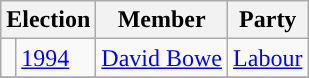<table class="wikitable">
<tr>
<th colspan="2">Election</th>
<th>Member</th>
<th>Party</th>
</tr>
<tr>
<td style="background-color: "></td>
<td><a href='#'>1994</a></td>
<td><a href='#'>David Bowe</a></td>
<td><a href='#'>Labour</a></td>
</tr>
<tr>
</tr>
</table>
